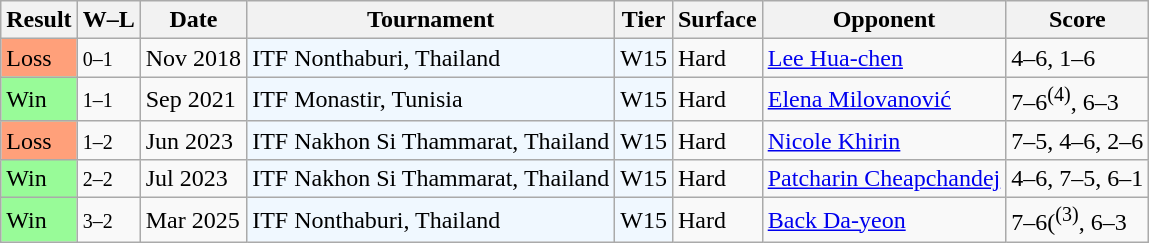<table class="sortable wikitable">
<tr>
<th>Result</th>
<th class="unsortable">W–L</th>
<th>Date</th>
<th>Tournament</th>
<th>Tier</th>
<th>Surface</th>
<th>Opponent</th>
<th class="unsortable">Score</th>
</tr>
<tr>
<td bgcolor=ffa07a>Loss</td>
<td><small>0–1</small></td>
<td>Nov 2018</td>
<td style="background:#f0f8ff;">ITF Nonthaburi, Thailand</td>
<td style="background:#f0f8ff;">W15</td>
<td>Hard</td>
<td> <a href='#'>Lee Hua-chen</a></td>
<td>4–6, 1–6</td>
</tr>
<tr>
<td bgcolor=98FB98>Win</td>
<td><small>1–1</small></td>
<td>Sep 2021</td>
<td style="background:#f0f8ff;">ITF Monastir, Tunisia</td>
<td style="background:#f0f8ff;">W15</td>
<td>Hard</td>
<td> <a href='#'>Elena Milovanović</a></td>
<td>7–6<sup>(4)</sup>, 6–3</td>
</tr>
<tr>
<td bgcolor="#ffa07a">Loss</td>
<td><small>1–2</small></td>
<td>Jun 2023</td>
<td style="background:#f0f8ff;">ITF Nakhon Si Thammarat, Thailand</td>
<td style="background:#f0f8ff;">W15</td>
<td>Hard</td>
<td> <a href='#'>Nicole Khirin</a></td>
<td>7–5, 4–6, 2–6</td>
</tr>
<tr>
<td bgcolor="98FB98">Win</td>
<td><small>2–2</small></td>
<td>Jul 2023</td>
<td style="background:#f0f8ff;">ITF Nakhon Si Thammarat, Thailand</td>
<td style="background:#f0f8ff;">W15</td>
<td>Hard</td>
<td> <a href='#'>Patcharin Cheapchandej</a></td>
<td>4–6, 7–5, 6–1</td>
</tr>
<tr>
<td bgcolor="98FB98">Win</td>
<td><small>3–2</small></td>
<td>Mar 2025</td>
<td style="background:#f0f8ff;">ITF Nonthaburi, Thailand</td>
<td style="background:#f0f8ff;">W15</td>
<td>Hard</td>
<td> <a href='#'>Back Da-yeon</a></td>
<td>7–6(<sup>(3)</sup>, 6–3</td>
</tr>
</table>
